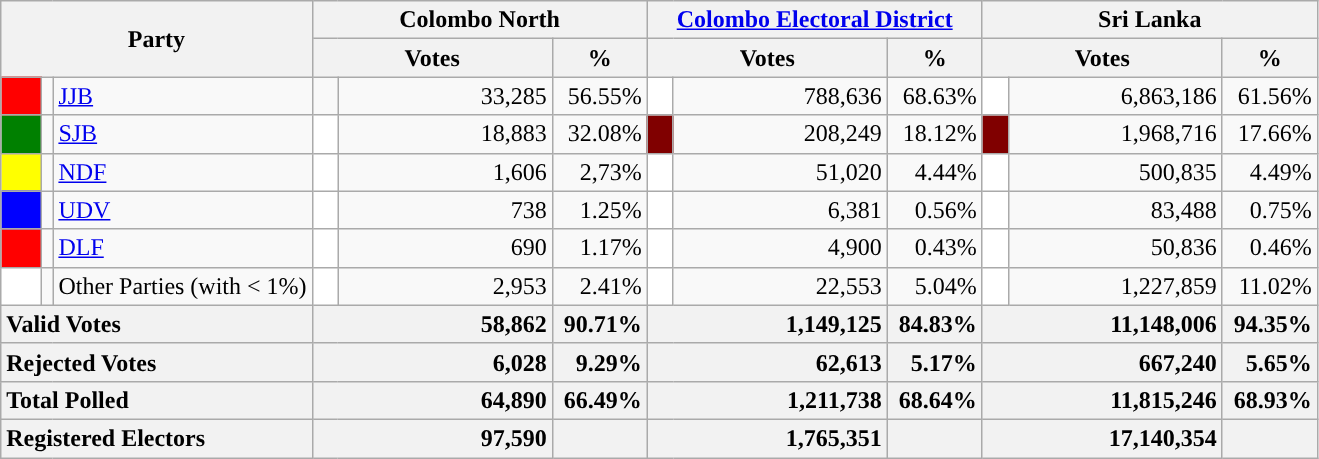<table class="wikitable">
<tr>
<th colspan="3" width="144px"rowspan="2">Party</th>
<th colspan="3" width="216px">Colombo North</th>
<th colspan="3" width="216px"><a href='#'>Colombo Electoral District</a></th>
<th colspan="3" width="216px">Sri Lanka</th>
</tr>
<tr>
<th colspan="2" width="144px">Votes</th>
<th>%</th>
<th colspan="2" width="144px">Votes</th>
<th>%</th>
<th colspan="2" width="144px">Votes</th>
<th>%</th>
</tr>
<tr>
<td style="background-color:red;" width="20px"></td>
<td></td>
<td style="text-align:left;"><a href='#'>JJB</a></td>
<td style="background-color:"></td>
<td style="text-align:right;">33,285</td>
<td style="text-align:right;">56.55%</td>
<td style="background-color:white;" width="10px"></td>
<td style="text-align:right;">788,636</td>
<td style="text-align:right;">68.63%</td>
<td style="background-color:white;" width="10px"></td>
<td style="text-align:right;">6,863,186</td>
<td style="text-align:right;">61.56%</td>
</tr>
<tr>
<td style="background-color:green;" width="20px"></td>
<td></td>
<td style="text-align:left;"><a href='#'>SJB</a></td>
<td style="background-color:white;" width="10px"></td>
<td style="text-align:right;">18,883</td>
<td style="text-align:right;">32.08%</td>
<td style="background-color:maroon;" width="10px"></td>
<td style="text-align:right;">208,249</td>
<td style="text-align:right;">18.12%</td>
<td style="background-color:maroon;" width="10px"></td>
<td style="text-align:right;">1,968,716</td>
<td style="text-align:right;">17.66%</td>
</tr>
<tr>
<td style="background-color:yellow;" width="20px"></td>
<td></td>
<td style="text-align:left;"><a href='#'>NDF</a></td>
<td style="background-color:white;" width="10px"></td>
<td style="text-align:right;">1,606</td>
<td style="text-align:right;">2,73%</td>
<td style="background-color:white;" width="10px"></td>
<td style="text-align:right;">51,020</td>
<td style="text-align:right;">4.44%</td>
<td style="background-color:white;" width="10px"></td>
<td style="text-align:right;">500,835</td>
<td style="text-align:right;">4.49%</td>
</tr>
<tr>
<td style="background-color:blue;" width="20px"></td>
<td></td>
<td style="text-align:left;"><a href='#'>UDV</a></td>
<td style="background-color:white;" width="10px"></td>
<td style="text-align:right;">738</td>
<td style="text-align:right;">1.25%</td>
<td style="background-color:white;" width="10px"></td>
<td style="text-align:right;">6,381</td>
<td style="text-align:right;">0.56%</td>
<td style="background-color:white;" width="10px"></td>
<td style="text-align:right;">83,488</td>
<td style="text-align:right;">0.75%</td>
</tr>
<tr>
<td style="background-color:red;" width="20px"></td>
<td></td>
<td style="text-align:left;"><a href='#'>DLF</a></td>
<td style="background-color:white;" width="10px"></td>
<td style="text-align:right;">690</td>
<td style="text-align:right;">1.17%</td>
<td style="background-color:white;" width="10px"></td>
<td style="text-align:right;">4,900</td>
<td style="text-align:right;">0.43%</td>
<td style="background-color:white;" width="10px"></td>
<td style="text-align:right;">50,836</td>
<td style="text-align:right;">0.46%</td>
</tr>
<tr>
<td style="background-color:white;" width="20px"></td>
<td></td>
<td style="text-align:left;">Other Parties (with < 1%)</td>
<td style="background-color:white;" width="10px"></td>
<td style="text-align:right;">2,953</td>
<td style="text-align:right;">2.41%</td>
<td style="background-color:white;" width="10px"></td>
<td style="text-align:right;">22,553</td>
<td style="text-align:right;">5.04%</td>
<td style="background-color:white;" width="10px"></td>
<td style="text-align:right;">1,227,859</td>
<td style="text-align:right;">11.02%</td>
</tr>
<tr>
<th colspan="3" width="144px"style="text-align:left;">Valid Votes</th>
<th style="text-align:right;"colspan="2" width="144px">58,862</th>
<th style="text-align:right;">90.71%</th>
<th style="text-align:right;"colspan="2" width="144px">1,149,125</th>
<th style="text-align:right;">84.83%</th>
<th style="text-align:right;"colspan="2" width="144px">11,148,006</th>
<th style="text-align:right;">94.35%</th>
</tr>
<tr>
<th colspan="3" width="144px"style="text-align:left;">Rejected Votes</th>
<th style="text-align:right;"colspan="2" width="144px">6,028</th>
<th style="text-align:right;">9.29%</th>
<th style="text-align:right;"colspan="2" width="144px">62,613</th>
<th style="text-align:right;">5.17%</th>
<th style="text-align:right;"colspan="2" width="144px">667,240</th>
<th style="text-align:right;">5.65%</th>
</tr>
<tr>
<th colspan="3" width="144px"style="text-align:left;">Total Polled</th>
<th style="text-align:right;"colspan="2" width="144px">64,890</th>
<th style="text-align:right;">66.49%</th>
<th style="text-align:right;"colspan="2" width="144px">1,211,738</th>
<th style="text-align:right;">68.64%</th>
<th style="text-align:right;"colspan="2" width="144px">11,815,246</th>
<th style="text-align:right;">68.93%</th>
</tr>
<tr>
<th colspan="3" width="144px"style="text-align:left;">Registered Electors</th>
<th style="text-align:right;"colspan="2" width="144px">97,590</th>
<th></th>
<th style="text-align:right;"colspan="2" width="144px">1,765,351</th>
<th></th>
<th style="text-align:right;"colspan="2" width="144px">17,140,354</th>
<th></th>
</tr>
</table>
